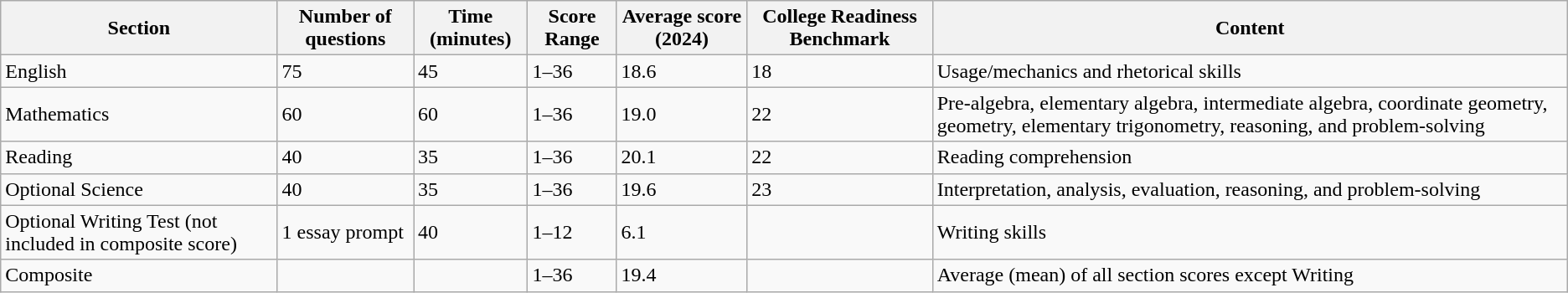<table class="wikitable">
<tr>
<th>Section</th>
<th>Number of questions</th>
<th>Time (minutes)</th>
<th>Score Range</th>
<th>Average score (2024)</th>
<th>College Readiness Benchmark</th>
<th>Content</th>
</tr>
<tr>
<td>English</td>
<td>75</td>
<td>45</td>
<td>1–36</td>
<td>18.6</td>
<td>18</td>
<td>Usage/mechanics and rhetorical skills</td>
</tr>
<tr>
<td>Mathematics</td>
<td>60</td>
<td>60</td>
<td>1–36</td>
<td>19.0</td>
<td>22</td>
<td>Pre-algebra, elementary algebra, intermediate algebra, coordinate geometry, geometry, elementary trigonometry, reasoning, and problem-solving</td>
</tr>
<tr>
<td>Reading</td>
<td>40</td>
<td>35</td>
<td>1–36</td>
<td>20.1</td>
<td>22</td>
<td>Reading comprehension</td>
</tr>
<tr>
<td>Optional Science</td>
<td>40</td>
<td>35</td>
<td>1–36</td>
<td>19.6</td>
<td>23</td>
<td>Interpretation, analysis, evaluation, reasoning, and problem-solving</td>
</tr>
<tr>
<td>Optional Writing Test (not included in composite score)</td>
<td>1 essay prompt</td>
<td>40</td>
<td>1–12</td>
<td>6.1</td>
<td></td>
<td>Writing skills</td>
</tr>
<tr>
<td>Composite</td>
<td></td>
<td></td>
<td>1–36</td>
<td>19.4</td>
<td></td>
<td>Average (mean) of all section scores except Writing</td>
</tr>
</table>
